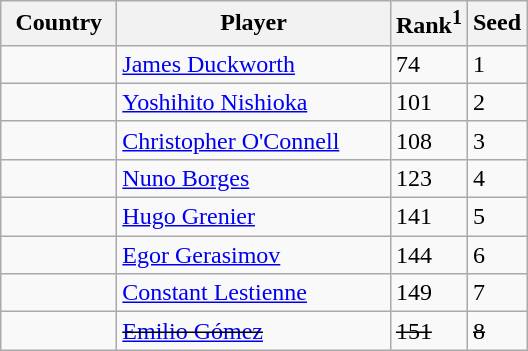<table class="sortable wikitable">
<tr>
<th width="70">Country</th>
<th width="175">Player</th>
<th>Rank<sup>1</sup></th>
<th>Seed</th>
</tr>
<tr>
<td></td>
<td><a href='#'>James Duckworth</a></td>
<td>74</td>
<td>1</td>
</tr>
<tr>
<td></td>
<td><a href='#'>Yoshihito Nishioka</a></td>
<td>101</td>
<td>2</td>
</tr>
<tr>
<td></td>
<td><a href='#'>Christopher O'Connell</a></td>
<td>108</td>
<td>3</td>
</tr>
<tr>
<td></td>
<td><a href='#'>Nuno Borges</a></td>
<td>123</td>
<td>4</td>
</tr>
<tr>
<td></td>
<td><a href='#'>Hugo Grenier</a></td>
<td>141</td>
<td>5</td>
</tr>
<tr>
<td></td>
<td><a href='#'>Egor Gerasimov</a></td>
<td>144</td>
<td>6</td>
</tr>
<tr>
<td></td>
<td><a href='#'>Constant Lestienne</a></td>
<td>149</td>
<td>7</td>
</tr>
<tr>
<td><s></s></td>
<td><s><a href='#'>Emilio Gómez</a></s></td>
<td><s>151</s></td>
<td><s>8</s></td>
</tr>
</table>
